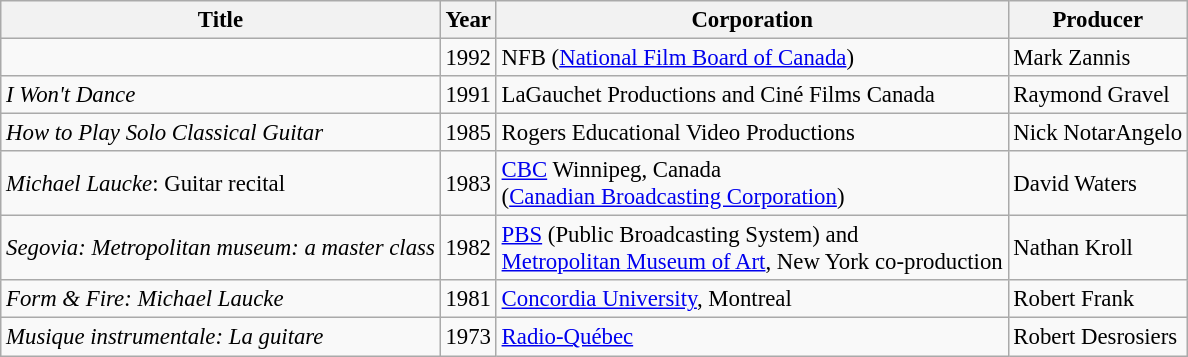<table class="wikitable sortable" style="font-size:95%">
<tr>
<th>Title</th>
<th>Year</th>
<th>Corporation</th>
<th>Producer</th>
</tr>
<tr>
<td><em></em> </td>
<td>1992</td>
<td>NFB (<a href='#'>National Film Board of Canada</a>)</td>
<td>Mark Zannis</td>
</tr>
<tr>
<td><em>I Won't Dance</em></td>
<td>1991</td>
<td>LaGauchet Productions and Ciné Films Canada</td>
<td>Raymond Gravel</td>
</tr>
<tr>
<td><em>How to Play Solo Classical Guitar</em></td>
<td>1985</td>
<td>Rogers Educational Video Productions</td>
<td>Nick NotarAngelo</td>
</tr>
<tr>
<td><em>Michael Laucke</em>: Guitar recital</td>
<td>1983</td>
<td><a href='#'>CBC</a> Winnipeg, Canada<br>(<a href='#'>Canadian Broadcasting Corporation</a>)</td>
<td>David Waters</td>
</tr>
<tr>
<td><em>Segovia: Metropolitan museum: a master class</em></td>
<td>1982</td>
<td><a href='#'>PBS</a> (Public Broadcasting System) and<br><a href='#'>Metropolitan Museum of Art</a>, New York co-production</td>
<td>Nathan Kroll</td>
</tr>
<tr>
<td><em>Form & Fire: Michael Laucke</em></td>
<td>1981</td>
<td><a href='#'>Concordia University</a>, Montreal</td>
<td>Robert Frank</td>
</tr>
<tr>
<td><em>Musique instrumentale: La guitare</em></td>
<td>1973</td>
<td><a href='#'>Radio-Québec</a></td>
<td>Robert Desrosiers</td>
</tr>
</table>
